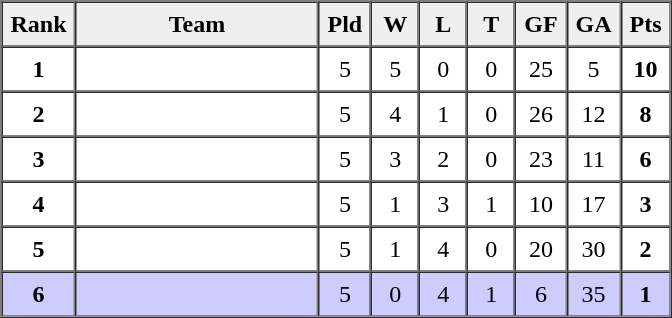<table border=1 cellpadding=5 cellspacing=0>
<tr>
<th bgcolor="#efefef" width="20">Rank</th>
<th bgcolor="#efefef" width="150">Team</th>
<th bgcolor="#efefef" width="20">Pld</th>
<th bgcolor="#efefef" width="20">W</th>
<th bgcolor="#efefef" width="20">L</th>
<th bgcolor="#efefef" width="20">T</th>
<th bgcolor="#efefef" width="20">GF</th>
<th bgcolor="#efefef" width="20">GA</th>
<th bgcolor="#efefef" width="20">Pts</th>
</tr>
<tr align=center>
<td><strong>1</strong></td>
<td align=left></td>
<td>5</td>
<td>5</td>
<td>0</td>
<td>0</td>
<td>25</td>
<td>5</td>
<td><strong>10</strong></td>
</tr>
<tr align=center>
<td><strong>2</strong></td>
<td align=left></td>
<td>5</td>
<td>4</td>
<td>1</td>
<td>0</td>
<td>26</td>
<td>12</td>
<td><strong>8</strong></td>
</tr>
<tr align=center>
<td><strong>3</strong></td>
<td align=left></td>
<td>5</td>
<td>3</td>
<td>2</td>
<td>0</td>
<td>23</td>
<td>11</td>
<td><strong>6</strong></td>
</tr>
<tr align=center>
<td><strong>4</strong></td>
<td align=left></td>
<td>5</td>
<td>1</td>
<td>3</td>
<td>1</td>
<td>10</td>
<td>17</td>
<td><strong>3</strong></td>
</tr>
<tr align=center>
<td><strong>5</strong></td>
<td align=left></td>
<td>5</td>
<td>1</td>
<td>4</td>
<td>0</td>
<td>20</td>
<td>30</td>
<td><strong>2</strong></td>
</tr>
<tr align=center bgcolor="ccccff">
<td><strong>6</strong></td>
<td align=left></td>
<td>5</td>
<td>0</td>
<td>4</td>
<td>1</td>
<td>6</td>
<td>35</td>
<td><strong>1</strong></td>
</tr>
</table>
